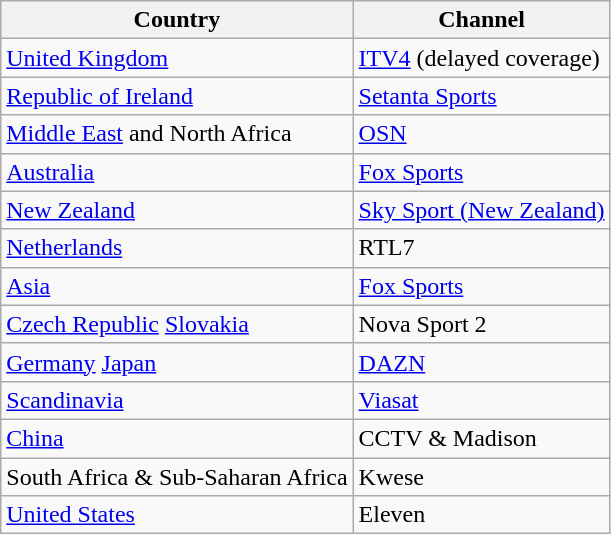<table class="wikitable" style="font-size:100%; text-align:left">
<tr>
<th>Country</th>
<th>Channel</th>
</tr>
<tr>
<td> <a href='#'>United Kingdom</a></td>
<td><a href='#'>ITV4</a> (delayed coverage)</td>
</tr>
<tr>
<td> <a href='#'>Republic of Ireland</a></td>
<td><a href='#'>Setanta Sports</a></td>
</tr>
<tr>
<td><a href='#'>Middle East</a> and North Africa</td>
<td><a href='#'>OSN</a></td>
</tr>
<tr>
<td> <a href='#'>Australia</a></td>
<td><a href='#'>Fox Sports</a></td>
</tr>
<tr>
<td> <a href='#'>New Zealand</a></td>
<td><a href='#'>Sky Sport (New Zealand)</a></td>
</tr>
<tr>
<td> <a href='#'>Netherlands</a></td>
<td>RTL7</td>
</tr>
<tr>
<td><a href='#'>Asia</a></td>
<td><a href='#'>Fox Sports</a></td>
</tr>
<tr>
<td> <a href='#'>Czech Republic</a>  <a href='#'>Slovakia</a></td>
<td>Nova Sport 2</td>
</tr>
<tr>
<td> <a href='#'>Germany</a>   <a href='#'>Japan</a></td>
<td><a href='#'>DAZN</a></td>
</tr>
<tr>
<td><a href='#'>Scandinavia</a></td>
<td><a href='#'>Viasat</a></td>
</tr>
<tr>
<td> <a href='#'>China</a></td>
<td>CCTV & Madison</td>
</tr>
<tr>
<td>South Africa & Sub-Saharan Africa</td>
<td>Kwese</td>
</tr>
<tr>
<td> <a href='#'>United States</a></td>
<td>Eleven</td>
</tr>
</table>
